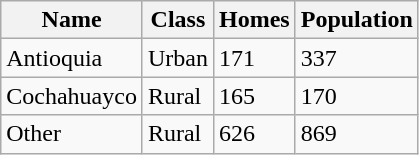<table class="wikitable">
<tr>
<th>Name</th>
<th>Class</th>
<th>Homes</th>
<th>Population</th>
</tr>
<tr>
<td>Antioquia</td>
<td>Urban</td>
<td>171</td>
<td>337</td>
</tr>
<tr>
<td>Cochahuayco</td>
<td>Rural</td>
<td>165</td>
<td>170</td>
</tr>
<tr>
<td>Other</td>
<td>Rural</td>
<td>626</td>
<td>869</td>
</tr>
</table>
